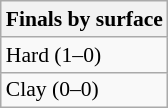<table class=wikitable style=font-size:90%>
<tr>
<th>Finals by surface</th>
</tr>
<tr>
<td>Hard (1–0)</td>
</tr>
<tr>
<td>Clay (0–0)</td>
</tr>
</table>
